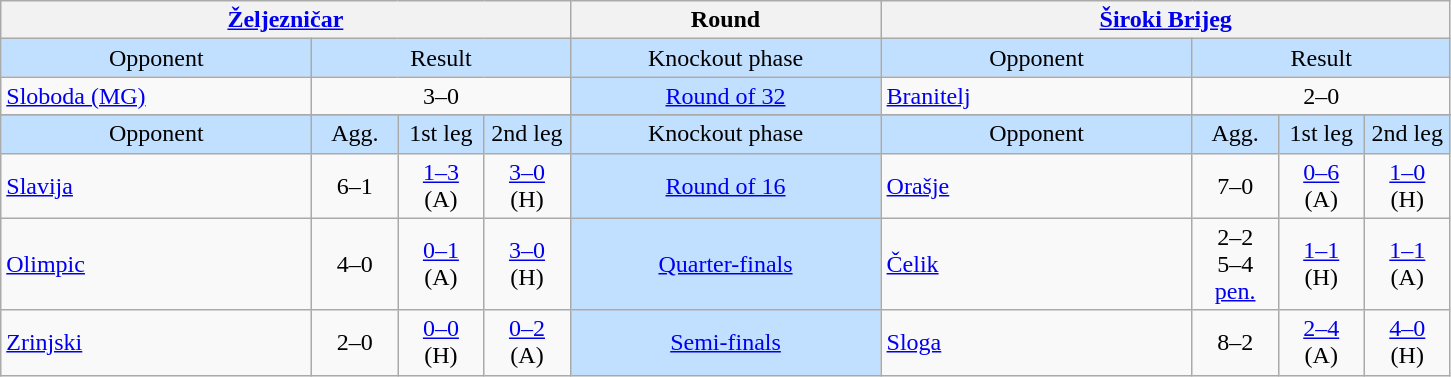<table class="wikitable" style="text-align:center">
<tr>
<th colspan=4 width="200"><a href='#'>Željezničar</a></th>
<th width="200">Round</th>
<th colspan=4 width="200"><a href='#'>Široki Brijeg</a></th>
</tr>
<tr bgcolor=#c1e0ff>
<td>Opponent</td>
<td colspan=3>Result</td>
<td>Knockout phase</td>
<td>Opponent</td>
<td colspan=3>Result</td>
</tr>
<tr>
<td align=left><a href='#'>Sloboda (MG)</a></td>
<td colspan=3>3–0</td>
<td bgcolor=#c1e0ff><a href='#'>Round of 32</a></td>
<td align=left><a href='#'>Branitelj</a></td>
<td colspan=3>2–0</td>
</tr>
<tr>
</tr>
<tr bgcolor=#c1e0ff>
<td width="200">Opponent</td>
<td width="50">Agg.</td>
<td width="50">1st leg</td>
<td width="50">2nd leg</td>
<td width="200">Knockout phase</td>
<td width="200">Opponent</td>
<td width="50">Agg.</td>
<td width="50">1st leg</td>
<td width="50">2nd leg</td>
</tr>
<tr>
<td align=left><a href='#'>Slavija</a></td>
<td>6–1</td>
<td><a href='#'>1–3</a> (A)</td>
<td><a href='#'>3–0</a> (H)</td>
<td bgcolor=#c1e0ff><a href='#'>Round of 16</a></td>
<td align=left><a href='#'>Orašje</a></td>
<td>7–0</td>
<td><a href='#'>0–6</a> (A)</td>
<td><a href='#'>1–0</a> (H)</td>
</tr>
<tr>
<td align=left><a href='#'>Olimpic</a></td>
<td>4–0</td>
<td><a href='#'>0–1</a> (A)</td>
<td><a href='#'>3–0</a> (H)</td>
<td bgcolor=#c1e0ff><a href='#'>Quarter-finals</a></td>
<td align=left><a href='#'>Čelik</a></td>
<td>2–2<br>5–4 <a href='#'>pen.</a></td>
<td><a href='#'>1–1</a> (H)</td>
<td><a href='#'>1–1</a> (A)</td>
</tr>
<tr>
<td align=left><a href='#'>Zrinjski</a></td>
<td>2–0</td>
<td><a href='#'>0–0</a> (H)</td>
<td><a href='#'>0–2</a> (A)</td>
<td bgcolor=#c1e0ff><a href='#'>Semi-finals</a></td>
<td align=left><a href='#'>Sloga</a></td>
<td>8–2</td>
<td><a href='#'>2–4</a> (A)</td>
<td><a href='#'>4–0</a> (H)</td>
</tr>
</table>
